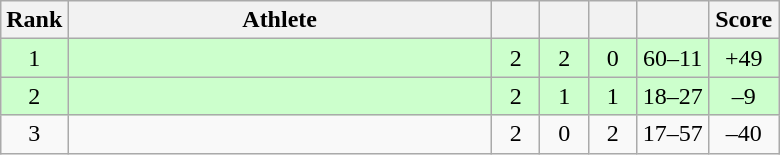<table class="wikitable" style="text-align: center;">
<tr>
<th width=25>Rank</th>
<th width=275>Athlete</th>
<th width=25></th>
<th width=25></th>
<th width=25></th>
<th width=40></th>
<th width=40>Score</th>
</tr>
<tr bgcolor=ccffcc>
<td>1</td>
<td align=left></td>
<td>2</td>
<td>2</td>
<td>0</td>
<td>60–11</td>
<td>+49</td>
</tr>
<tr bgcolor=ccffcc>
<td>2</td>
<td align=left></td>
<td>2</td>
<td>1</td>
<td>1</td>
<td>18–27</td>
<td>–9</td>
</tr>
<tr>
<td>3</td>
<td align=left></td>
<td>2</td>
<td>0</td>
<td>2</td>
<td>17–57</td>
<td>–40</td>
</tr>
</table>
